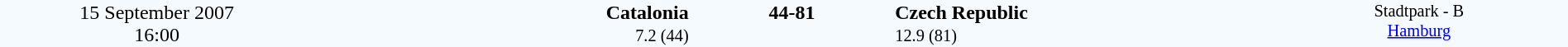<table style="width: 100%; background:#F5FAFF;" cellspacing="0">
<tr>
<td align=center rowspan=3 width=20%>15 September 2007<br>16:00</td>
</tr>
<tr>
<td width=24% align=right><strong>Catalonia</strong></td>
<td align=center width=13%><strong>44-81</strong></td>
<td width=24%><strong>Czech Republic</strong></td>
<td style=font-size:85% rowspan=3 valign=top align=center>Stadtpark - B <br><a href='#'>Hamburg</a></td>
</tr>
<tr style=font-size:85%>
<td align=right>7.2 (44)</td>
<td align=center></td>
<td>12.9 (81)</td>
</tr>
</table>
